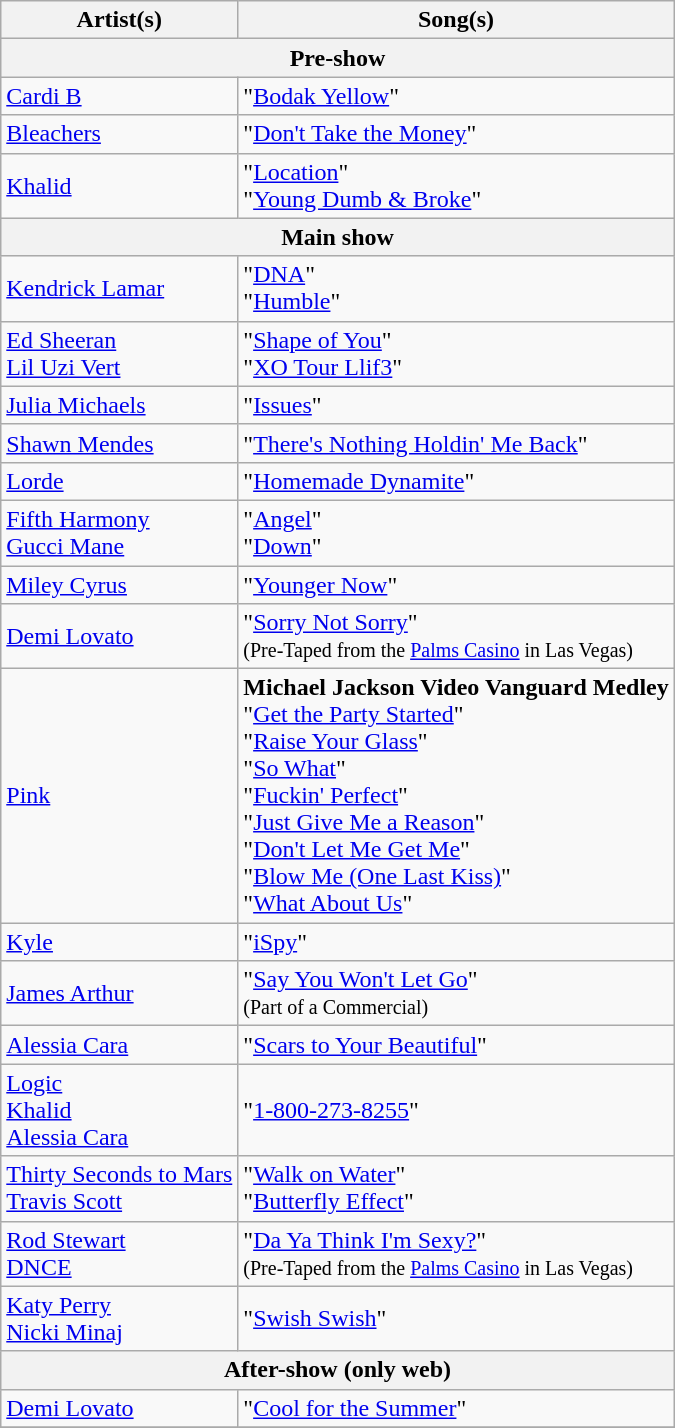<table class="wikitable plainrowheaders">
<tr>
<th scope="col">Artist(s)</th>
<th scope="col">Song(s)</th>
</tr>
<tr>
<th colspan="2">Pre-show</th>
</tr>
<tr>
<td><a href='#'>Cardi B</a></td>
<td>"<a href='#'>Bodak Yellow</a>"</td>
</tr>
<tr>
<td><a href='#'>Bleachers</a></td>
<td>"<a href='#'>Don't Take the Money</a>"</td>
</tr>
<tr>
<td><a href='#'>Khalid</a></td>
<td>"<a href='#'>Location</a>"<br>"<a href='#'>Young Dumb & Broke</a>"</td>
</tr>
<tr>
<th colspan="2">Main show</th>
</tr>
<tr>
<td><a href='#'>Kendrick Lamar</a></td>
<td>"<a href='#'>DNA</a>"<br>"<a href='#'>Humble</a>"</td>
</tr>
<tr>
<td><a href='#'>Ed Sheeran</a><br><a href='#'>Lil Uzi Vert</a></td>
<td>"<a href='#'>Shape of You</a>"<br>"<a href='#'>XO Tour Llif3</a>"</td>
</tr>
<tr>
<td><a href='#'>Julia Michaels</a></td>
<td>"<a href='#'>Issues</a>"</td>
</tr>
<tr>
<td><a href='#'>Shawn Mendes</a></td>
<td>"<a href='#'>There's Nothing Holdin' Me Back</a>"</td>
</tr>
<tr>
<td><a href='#'>Lorde</a></td>
<td>"<a href='#'>Homemade Dynamite</a>"</td>
</tr>
<tr>
<td><a href='#'>Fifth Harmony</a><br><a href='#'>Gucci Mane</a></td>
<td>"<a href='#'>Angel</a>"<br>"<a href='#'>Down</a>"</td>
</tr>
<tr>
<td><a href='#'>Miley Cyrus</a></td>
<td>"<a href='#'>Younger Now</a>"</td>
</tr>
<tr>
<td><a href='#'>Demi Lovato</a></td>
<td>"<a href='#'>Sorry Not Sorry</a>"<br><small>(Pre-Taped from the <a href='#'>Palms Casino</a> in Las Vegas)</small></td>
</tr>
<tr>
<td><a href='#'>Pink</a></td>
<td><strong>Michael Jackson Video Vanguard Medley</strong><br>"<a href='#'>Get the Party Started</a>"<br>"<a href='#'>Raise Your Glass</a>"<br>"<a href='#'>So What</a>"<br>"<a href='#'>Fuckin' Perfect</a>"<br>"<a href='#'>Just Give Me a Reason</a>"<br>"<a href='#'>Don't Let Me Get Me</a>"<br>"<a href='#'>Blow Me (One Last Kiss)</a>"<br>"<a href='#'>What About Us</a>"</td>
</tr>
<tr>
<td><a href='#'>Kyle</a></td>
<td>"<a href='#'>iSpy</a>"</td>
</tr>
<tr>
<td><a href='#'>James Arthur</a></td>
<td>"<a href='#'>Say You Won't Let Go</a>"<br><small>(Part of a Commercial)</small></td>
</tr>
<tr>
<td><a href='#'>Alessia Cara</a></td>
<td>"<a href='#'>Scars to Your Beautiful</a>"</td>
</tr>
<tr>
<td><a href='#'>Logic</a><br><a href='#'>Khalid</a><br><a href='#'>Alessia Cara</a></td>
<td>"<a href='#'>1-800-273-8255</a>"</td>
</tr>
<tr>
<td><a href='#'>Thirty Seconds to Mars</a><br><a href='#'>Travis Scott</a></td>
<td>"<a href='#'>Walk on Water</a>"<br>"<a href='#'>Butterfly Effect</a>"</td>
</tr>
<tr>
<td><a href='#'>Rod Stewart</a><br><a href='#'>DNCE</a></td>
<td>"<a href='#'>Da Ya Think I'm Sexy?</a>"<br><small>(Pre-Taped from the <a href='#'>Palms Casino</a> in Las Vegas)</small></td>
</tr>
<tr>
<td><a href='#'>Katy Perry</a><br><a href='#'>Nicki Minaj</a></td>
<td>"<a href='#'>Swish Swish</a>"</td>
</tr>
<tr>
<th colspan="2">After-show (only web)</th>
</tr>
<tr>
<td><a href='#'>Demi Lovato</a></td>
<td>"<a href='#'>Cool for the Summer</a>"</td>
</tr>
<tr>
</tr>
</table>
